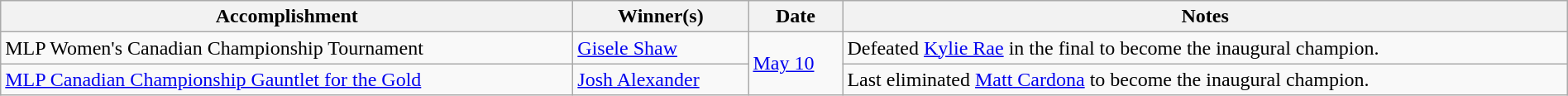<table class="wikitable" style="width:100%;">
<tr>
<th>Accomplishment</th>
<th>Winner(s)</th>
<th>Date</th>
<th>Notes</th>
</tr>
<tr>
<td>MLP Women's Canadian Championship Tournament</td>
<td><a href='#'>Gisele Shaw</a></td>
<td rowspan=2><a href='#'>May 10</a></td>
<td>Defeated <a href='#'>Kylie Rae</a> in the final to become the inaugural champion.</td>
</tr>
<tr>
<td><a href='#'>MLP Canadian Championship Gauntlet for the Gold</a></td>
<td><a href='#'>Josh Alexander</a></td>
<td>Last eliminated <a href='#'>Matt Cardona</a> to become the inaugural champion.</td>
</tr>
</table>
